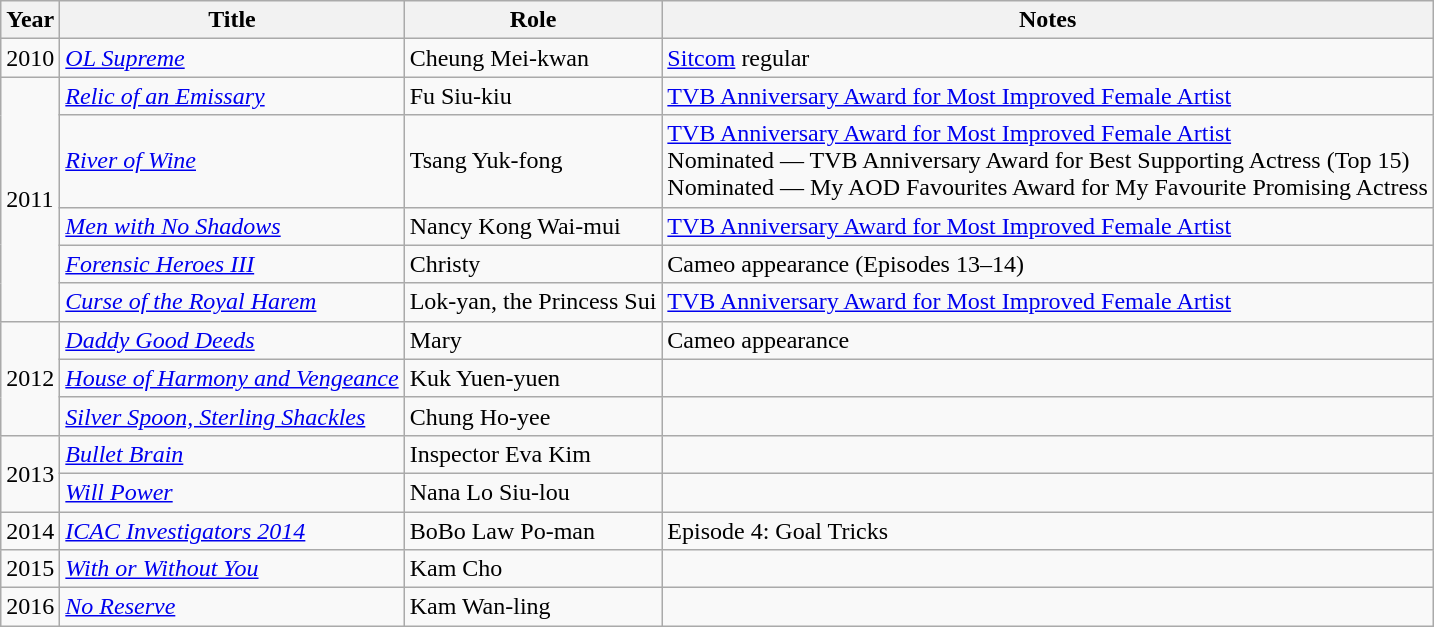<table class="wikitable sortable">
<tr>
<th>Year</th>
<th>Title</th>
<th>Role</th>
<th class="unsortable">Notes</th>
</tr>
<tr>
<td>2010</td>
<td><em><a href='#'>OL Supreme</a></em></td>
<td>Cheung Mei-kwan</td>
<td><a href='#'>Sitcom</a> regular</td>
</tr>
<tr>
<td rowspan="5">2011</td>
<td><em><a href='#'>Relic of an Emissary</a></em></td>
<td>Fu Siu-kiu</td>
<td><a href='#'>TVB Anniversary Award for Most Improved Female Artist</a></td>
</tr>
<tr>
<td><em><a href='#'>River of Wine</a></em></td>
<td>Tsang Yuk-fong</td>
<td><a href='#'>TVB Anniversary Award for Most Improved Female Artist</a><br>Nominated — TVB Anniversary Award for Best Supporting Actress (Top 15)<br>Nominated — My AOD Favourites Award for My Favourite Promising Actress</td>
</tr>
<tr>
<td><em><a href='#'>Men with No Shadows</a></em></td>
<td>Nancy Kong Wai-mui</td>
<td><a href='#'>TVB Anniversary Award for Most Improved Female Artist</a></td>
</tr>
<tr>
<td><em><a href='#'>Forensic Heroes III</a></em></td>
<td>Christy</td>
<td>Cameo appearance (Episodes 13–14)</td>
</tr>
<tr>
<td><em><a href='#'>Curse of the Royal Harem</a></em></td>
<td>Lok-yan, the Princess Sui</td>
<td><a href='#'>TVB Anniversary Award for Most Improved Female Artist</a></td>
</tr>
<tr>
<td rowspan="3">2012</td>
<td><em><a href='#'>Daddy Good Deeds</a></em></td>
<td>Mary</td>
<td>Cameo appearance</td>
</tr>
<tr>
<td><em><a href='#'>House of Harmony and Vengeance</a></em></td>
<td>Kuk Yuen-yuen</td>
<td></td>
</tr>
<tr>
<td><em><a href='#'>Silver Spoon, Sterling Shackles</a></em></td>
<td>Chung Ho-yee</td>
<td></td>
</tr>
<tr>
<td rowspan="2">2013</td>
<td><em><a href='#'>Bullet Brain</a></em></td>
<td>Inspector Eva Kim</td>
<td></td>
</tr>
<tr>
<td><em><a href='#'>Will Power</a></em></td>
<td>Nana Lo Siu-lou</td>
<td></td>
</tr>
<tr>
<td>2014</td>
<td><em><a href='#'>ICAC Investigators 2014</a></em></td>
<td>BoBo Law Po-man</td>
<td>Episode 4: Goal Tricks</td>
</tr>
<tr>
<td>2015</td>
<td><em><a href='#'>With or Without You</a></em></td>
<td>Kam Cho</td>
<td></td>
</tr>
<tr>
<td>2016</td>
<td><em><a href='#'>No Reserve</a></em></td>
<td>Kam Wan-ling</td>
<td></td>
</tr>
</table>
